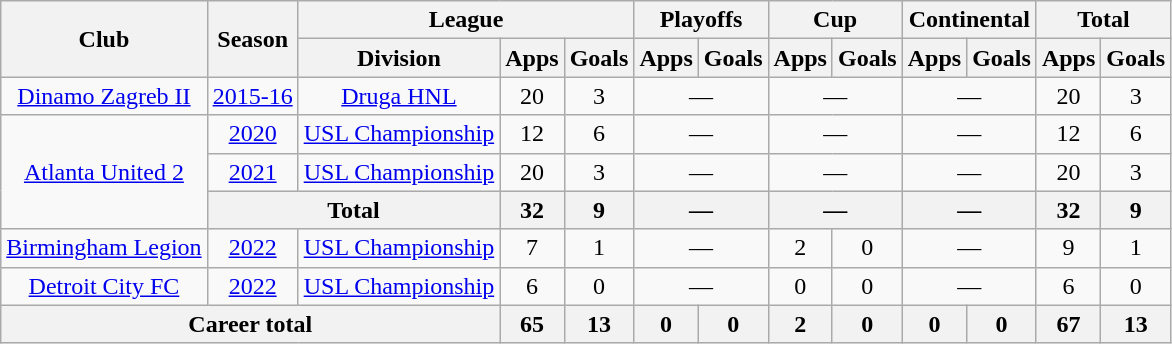<table class=wikitable style=text-align:center>
<tr>
<th rowspan=2>Club</th>
<th rowspan=2>Season</th>
<th colspan=3>League</th>
<th colspan=2>Playoffs</th>
<th colspan=2>Cup</th>
<th colspan=2>Continental</th>
<th colspan=2>Total</th>
</tr>
<tr>
<th>Division</th>
<th>Apps</th>
<th>Goals</th>
<th>Apps</th>
<th>Goals</th>
<th>Apps</th>
<th>Goals</th>
<th>Apps</th>
<th>Goals</th>
<th>Apps</th>
<th>Goals</th>
</tr>
<tr>
<td><a href='#'>Dinamo Zagreb II</a></td>
<td><a href='#'>2015-16</a></td>
<td><a href='#'>Druga HNL</a></td>
<td>20</td>
<td>3</td>
<td colspan=2>—</td>
<td colspan=2>—</td>
<td colspan=2>—</td>
<td>20</td>
<td>3</td>
</tr>
<tr>
<td rowspan=3><a href='#'>Atlanta United 2</a></td>
<td><a href='#'>2020</a></td>
<td><a href='#'>USL Championship</a></td>
<td>12</td>
<td>6</td>
<td colspan=2>—</td>
<td colspan=2>—</td>
<td colspan=2>—</td>
<td>12</td>
<td>6</td>
</tr>
<tr>
<td><a href='#'>2021</a></td>
<td><a href='#'>USL Championship</a></td>
<td>20</td>
<td>3</td>
<td colspan=2>—</td>
<td colspan=2>—</td>
<td colspan=2>—</td>
<td>20</td>
<td>3</td>
</tr>
<tr>
<th colspan=2>Total</th>
<th>32</th>
<th>9</th>
<th colspan=2>—</th>
<th colspan=2>—</th>
<th colspan=2>—</th>
<th>32</th>
<th>9</th>
</tr>
<tr>
<td><a href='#'>Birmingham Legion</a></td>
<td><a href='#'>2022</a></td>
<td><a href='#'>USL Championship</a></td>
<td>7</td>
<td>1</td>
<td colspan=2>—</td>
<td>2</td>
<td>0</td>
<td colspan=2>—</td>
<td>9</td>
<td>1</td>
</tr>
<tr>
<td><a href='#'>Detroit City FC</a></td>
<td><a href='#'>2022</a></td>
<td><a href='#'>USL Championship</a></td>
<td>6</td>
<td>0</td>
<td colspan=2>—</td>
<td>0</td>
<td>0</td>
<td colspan=2>—</td>
<td>6</td>
<td>0</td>
</tr>
<tr>
<th colspan=3>Career total</th>
<th>65</th>
<th>13</th>
<th>0</th>
<th>0</th>
<th>2</th>
<th>0</th>
<th>0</th>
<th>0</th>
<th>67</th>
<th>13</th>
</tr>
</table>
